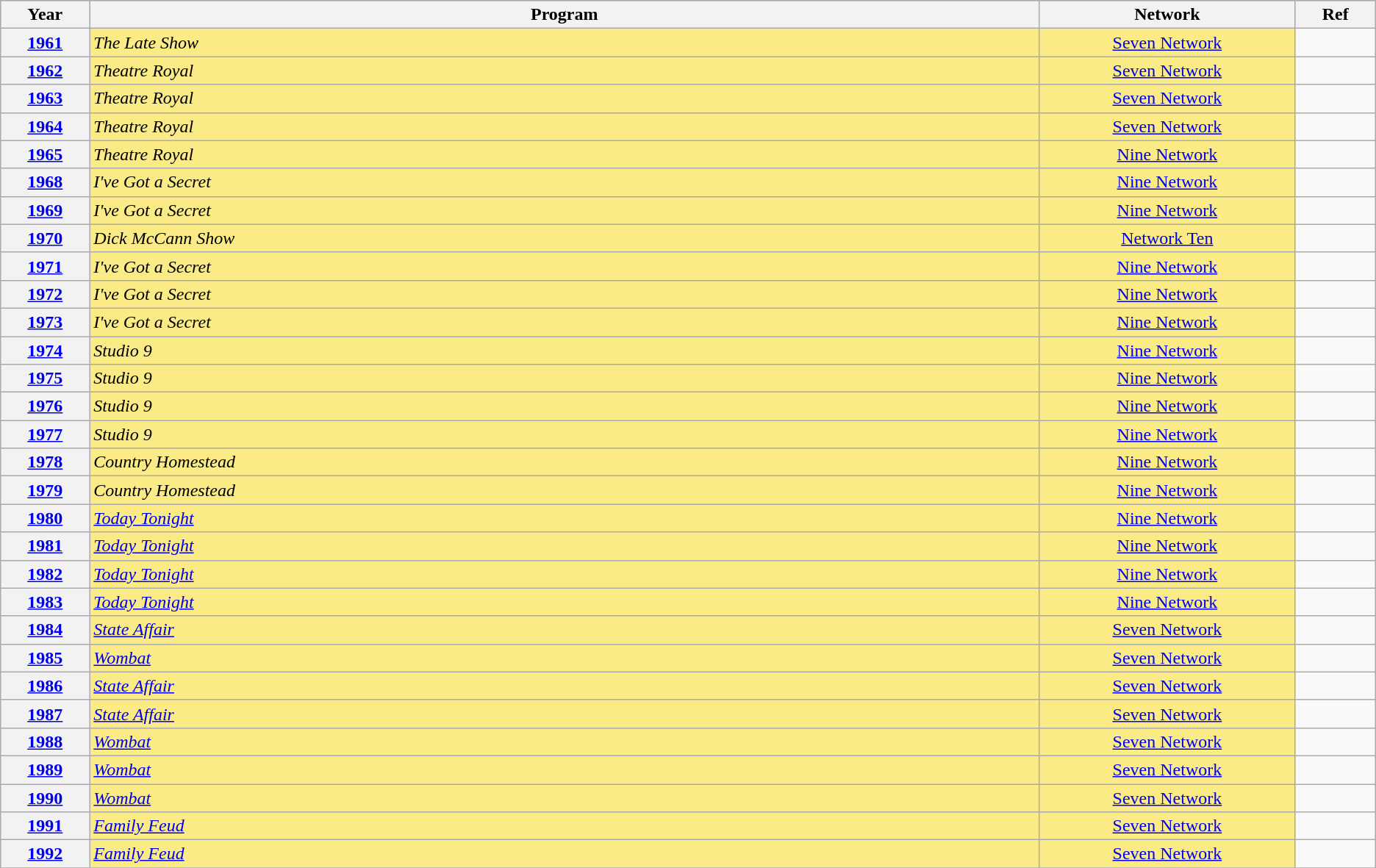<table class="wikitable sortable">
<tr style="background:#bebebe;">
<th scope="col" style="width:1%;">Year</th>
<th scope="col" style="width:16%;">Program</th>
<th scope="col" style="width:4%;">Network</th>
<th scope="col" style="width:1%;" class="unsortable">Ref</th>
</tr>
<tr>
<th scope="row" style="text-align:center"><a href='#'>1961</a></th>
<td style="background:#FAEB86"><em>The Late Show</em></td>
<td style="background:#FAEB86; text-align:center;"><a href='#'>Seven Network</a></td>
<td style="text-align:center;"></td>
</tr>
<tr>
<th scope="row" style="text-align:center"><a href='#'>1962</a></th>
<td style="background:#FAEB86"><em>Theatre Royal</em></td>
<td style="background:#FAEB86; text-align:center;"><a href='#'>Seven Network</a></td>
<td style="text-align:center;"></td>
</tr>
<tr>
<th scope="row" style="text-align:center"><a href='#'>1963</a></th>
<td style="background:#FAEB86"><em>Theatre Royal</em></td>
<td style="background:#FAEB86; text-align:center;"><a href='#'>Seven Network</a></td>
<td style="text-align:center;"></td>
</tr>
<tr>
<th scope="row" style="text-align:center"><a href='#'>1964</a></th>
<td style="background:#FAEB86"><em>Theatre Royal</em></td>
<td style="background:#FAEB86; text-align:center;"><a href='#'>Seven Network</a></td>
<td style="text-align:center;"></td>
</tr>
<tr>
<th scope="row" style="text-align:center"><a href='#'>1965</a></th>
<td style="background:#FAEB86"><em>Theatre Royal</em></td>
<td style="background:#FAEB86; text-align:center;"><a href='#'>Nine Network</a></td>
<td style="text-align:center;"></td>
</tr>
<tr>
<th scope="row" style="text-align:center"><a href='#'>1968</a></th>
<td style="background:#FAEB86"><em>I've Got a Secret</em></td>
<td style="background:#FAEB86; text-align:center;"><a href='#'>Nine Network</a></td>
<td style="text-align:center;"></td>
</tr>
<tr>
<th scope="row" style="text-align:center"><a href='#'>1969</a></th>
<td style="background:#FAEB86"><em>I've Got a Secret</em></td>
<td style="background:#FAEB86; text-align:center;"><a href='#'>Nine Network</a></td>
<td style="text-align:center;"></td>
</tr>
<tr>
<th scope="row" style="text-align:center"><a href='#'>1970</a></th>
<td style="background:#FAEB86"><em>Dick McCann Show</em></td>
<td style="background:#FAEB86; text-align:center;"><a href='#'>Network Ten</a></td>
<td style="text-align:center;"></td>
</tr>
<tr>
<th scope="row" style="text-align:center"><a href='#'>1971</a></th>
<td style="background:#FAEB86"><em>I've Got a Secret</em></td>
<td style="background:#FAEB86; text-align:center;"><a href='#'>Nine Network</a></td>
<td style="text-align:center;"></td>
</tr>
<tr>
<th scope="row" style="text-align:center"><a href='#'>1972</a></th>
<td style="background:#FAEB86"><em>I've Got a Secret</em></td>
<td style="background:#FAEB86; text-align:center;"><a href='#'>Nine Network</a></td>
<td style="text-align:center;"></td>
</tr>
<tr>
<th scope="row" style="text-align:center"><a href='#'>1973</a></th>
<td style="background:#FAEB86"><em>I've Got a Secret</em></td>
<td style="background:#FAEB86; text-align:center;"><a href='#'>Nine Network</a></td>
<td style="text-align:center;"></td>
</tr>
<tr>
<th scope="row" style="text-align:center"><a href='#'>1974</a></th>
<td style="background:#FAEB86"><em>Studio 9</em></td>
<td style="background:#FAEB86; text-align:center;"><a href='#'>Nine Network</a></td>
<td style="text-align:center;"></td>
</tr>
<tr>
<th scope="row" style="text-align:center"><a href='#'>1975</a></th>
<td style="background:#FAEB86"><em>Studio 9</em></td>
<td style="background:#FAEB86; text-align:center;"><a href='#'>Nine Network</a></td>
<td style="text-align:center;"></td>
</tr>
<tr>
<th scope="row" style="text-align:center"><a href='#'>1976</a></th>
<td style="background:#FAEB86"><em>Studio 9</em></td>
<td style="background:#FAEB86; text-align:center;"><a href='#'>Nine Network</a></td>
<td style="text-align:center;"></td>
</tr>
<tr>
<th scope="row" style="text-align:center"><a href='#'>1977</a></th>
<td style="background:#FAEB86"><em>Studio 9</em></td>
<td style="background:#FAEB86; text-align:center;"><a href='#'>Nine Network</a></td>
<td style="text-align:center;"></td>
</tr>
<tr>
<th scope="row" style="text-align:center"><a href='#'>1978</a></th>
<td style="background:#FAEB86"><em>Country Homestead</em></td>
<td style="background:#FAEB86; text-align:center;"><a href='#'>Nine Network</a></td>
<td style="text-align:center;"></td>
</tr>
<tr>
<th scope="row" style="text-align:center"><a href='#'>1979</a></th>
<td style="background:#FAEB86"><em>Country Homestead</em></td>
<td style="background:#FAEB86; text-align:center;"><a href='#'>Nine Network</a></td>
<td style="text-align:center;"></td>
</tr>
<tr>
<th scope="row" style="text-align:center"><a href='#'>1980</a></th>
<td style="background:#FAEB86"><em><a href='#'>Today Tonight</a></em></td>
<td style="background:#FAEB86; text-align:center;"><a href='#'>Nine Network</a></td>
<td style="text-align:center;"></td>
</tr>
<tr>
<th scope="row" style="text-align:center"><a href='#'>1981</a></th>
<td style="background:#FAEB86"><em><a href='#'>Today Tonight</a></em></td>
<td style="background:#FAEB86; text-align:center;"><a href='#'>Nine Network</a></td>
<td style="text-align:center;"></td>
</tr>
<tr>
<th scope="row" style="text-align:center"><a href='#'>1982</a></th>
<td style="background:#FAEB86"><em><a href='#'>Today Tonight</a></em></td>
<td style="background:#FAEB86; text-align:center;"><a href='#'>Nine Network</a></td>
<td style="text-align:center;"></td>
</tr>
<tr>
<th scope="row" style="text-align:center"><a href='#'>1983</a></th>
<td style="background:#FAEB86"><em><a href='#'>Today Tonight</a></em></td>
<td style="background:#FAEB86; text-align:center;"><a href='#'>Nine Network</a></td>
<td style="text-align:center;"></td>
</tr>
<tr>
<th scope="row" style="text-align:center"><a href='#'>1984</a></th>
<td style="background:#FAEB86"><em><a href='#'>State Affair</a></em></td>
<td style="background:#FAEB86; text-align:center;"><a href='#'>Seven Network</a></td>
<td style="text-align:center;"></td>
</tr>
<tr>
<th scope="row" style="text-align:center"><a href='#'>1985</a></th>
<td style="background:#FAEB86"><em><a href='#'>Wombat</a></em></td>
<td style="background:#FAEB86; text-align:center;"><a href='#'>Seven Network</a></td>
<td style="text-align:center;"></td>
</tr>
<tr>
<th scope="row" style="text-align:center"><a href='#'>1986</a></th>
<td style="background:#FAEB86"><em><a href='#'>State Affair</a></em></td>
<td style="background:#FAEB86; text-align:center;"><a href='#'>Seven Network</a></td>
<td style="text-align:center;"></td>
</tr>
<tr>
<th scope="row" style="text-align:center"><a href='#'>1987</a></th>
<td style="background:#FAEB86"><em><a href='#'>State Affair</a></em></td>
<td style="background:#FAEB86; text-align:center;"><a href='#'>Seven Network</a></td>
<td style="text-align:center;"></td>
</tr>
<tr>
<th scope="row" style="text-align:center"><a href='#'>1988</a></th>
<td style="background:#FAEB86"><em><a href='#'>Wombat</a></em></td>
<td style="background:#FAEB86; text-align:center;"><a href='#'>Seven Network</a></td>
<td style="text-align:center;"></td>
</tr>
<tr>
<th scope="row" style="text-align:center"><a href='#'>1989</a></th>
<td style="background:#FAEB86"><em><a href='#'>Wombat</a></em></td>
<td style="background:#FAEB86; text-align:center;"><a href='#'>Seven Network</a></td>
<td style="text-align:center;"></td>
</tr>
<tr>
<th scope="row" style="text-align:center"><a href='#'>1990</a></th>
<td style="background:#FAEB86"><em><a href='#'>Wombat</a></em></td>
<td style="background:#FAEB86; text-align:center;"><a href='#'>Seven Network</a></td>
<td style="text-align:center;"></td>
</tr>
<tr>
<th scope="row" style="text-align:center"><a href='#'>1991</a></th>
<td style="background:#FAEB86"><em><a href='#'>Family Feud</a></em></td>
<td style="background:#FAEB86; text-align:center;"><a href='#'>Seven Network</a></td>
<td style="text-align:center;"></td>
</tr>
<tr>
<th scope="row" style="text-align:center"><a href='#'>1992</a></th>
<td style="background:#FAEB86"><em><a href='#'>Family Feud</a></em></td>
<td style="background:#FAEB86; text-align:center;"><a href='#'>Seven Network</a></td>
<td style="text-align:center;"></td>
</tr>
<tr>
</tr>
</table>
